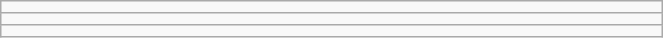<table class="wikitable" style=" text-align:center; font-size:110%;" width="35%">
<tr>
<td></td>
</tr>
<tr>
<td></td>
</tr>
<tr>
<td></td>
</tr>
</table>
